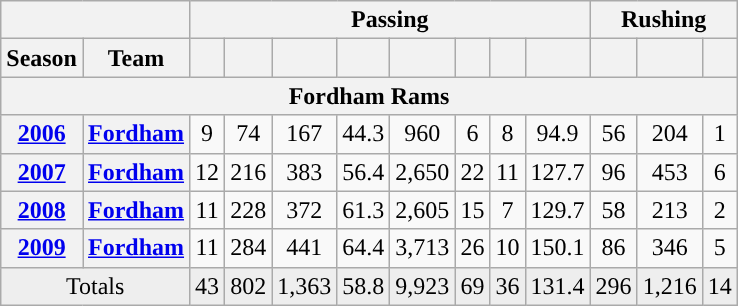<table class="wikitable sortable" style="text-align:center">
<tr>
<th colspan="2"> </th>
<th colspan="8" align="center">Passing</th>
<th colspan="3" align="center">Rushing</th>
</tr>
<tr>
<th>Season</th>
<th>Team</th>
<th></th>
<th></th>
<th></th>
<th></th>
<th></th>
<th></th>
<th></th>
<th></th>
<th></th>
<th></th>
<th></th>
</tr>
<tr>
<th colspan="13">Fordham Rams</th>
</tr>
<tr>
<th><a href='#'>2006</a></th>
<th><a href='#'>Fordham</a></th>
<td>9</td>
<td>74</td>
<td>167</td>
<td>44.3</td>
<td>960</td>
<td>6</td>
<td>8</td>
<td>94.9</td>
<td>56</td>
<td>204</td>
<td>1</td>
</tr>
<tr>
<th><a href='#'>2007</a></th>
<th><a href='#'>Fordham</a></th>
<td>12</td>
<td>216</td>
<td>383</td>
<td>56.4</td>
<td>2,650</td>
<td>22</td>
<td>11</td>
<td>127.7</td>
<td>96</td>
<td>453</td>
<td>6</td>
</tr>
<tr>
<th><a href='#'>2008</a></th>
<th><a href='#'>Fordham</a></th>
<td>11</td>
<td>228</td>
<td>372</td>
<td>61.3</td>
<td>2,605</td>
<td>15</td>
<td>7</td>
<td>129.7</td>
<td>58</td>
<td>213</td>
<td>2</td>
</tr>
<tr>
<th><a href='#'>2009</a></th>
<th><a href='#'>Fordham</a></th>
<td>11</td>
<td>284</td>
<td>441</td>
<td>64.4</td>
<td>3,713</td>
<td>26</td>
<td>10</td>
<td>150.1</td>
<td>86</td>
<td>346</td>
<td>5</td>
</tr>
<tr class="sortbottom" style="background:#eee;">
<td colspan=2>Totals</td>
<td>43</td>
<td>802</td>
<td>1,363</td>
<td>58.8</td>
<td>9,923</td>
<td>69</td>
<td>36</td>
<td>131.4</td>
<td>296</td>
<td>1,216</td>
<td>14</td>
</tr>
</table>
